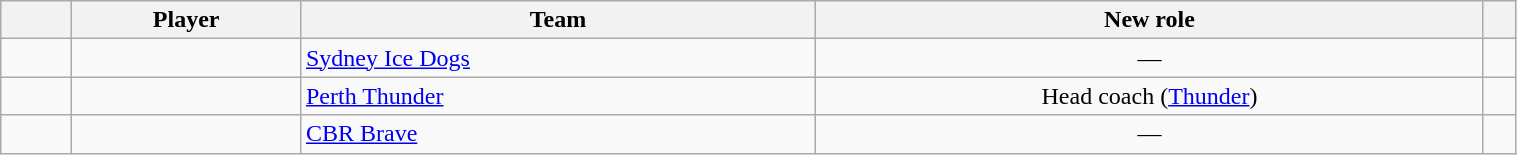<table class="sortable wikitable" width=80% font-size=90%>
<tr>
<th width=40></th>
<th>Player</th>
<th>Team</th>
<th>New role</th>
<th class="unsortable"></th>
</tr>
<tr>
<td align="center"></td>
<td></td>
<td><a href='#'>Sydney Ice Dogs</a></td>
<td align="center">—</td>
<td></td>
</tr>
<tr>
<td align="center"></td>
<td></td>
<td><a href='#'>Perth Thunder</a></td>
<td align="center">Head coach (<a href='#'>Thunder</a>)</td>
<td></td>
</tr>
<tr>
<td align="center"></td>
<td></td>
<td><a href='#'>CBR Brave</a></td>
<td align="center">—</td>
<td></td>
</tr>
</table>
